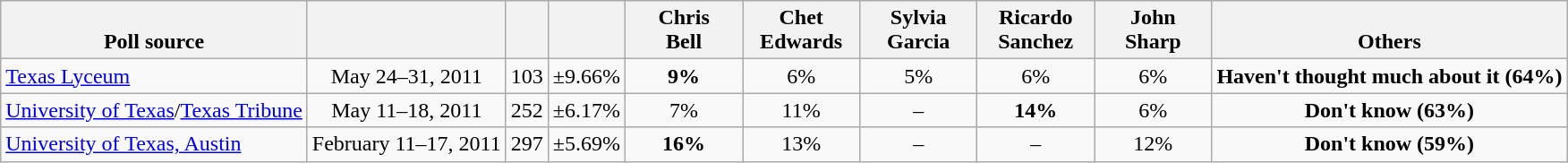<table class="wikitable" style="text-align:center">
<tr valign= bottom>
<th>Poll source</th>
<th></th>
<th></th>
<th></th>
<th style="width:80px;">Chris<br>Bell</th>
<th style="width:80px;">Chet<br>Edwards</th>
<th style="width:80px;">Sylvia<br>Garcia</th>
<th style="width:80px;">Ricardo<br>Sanchez</th>
<th style="width:80px;">John<br>Sharp</th>
<th>Others</th>
</tr>
<tr>
<td align=left><a href='#'>Texas Lyceum</a></td>
<td>May 24–31, 2011</td>
<td>103</td>
<td>±9.66%</td>
<td><strong>9%</strong></td>
<td>6%</td>
<td>5%</td>
<td>6%</td>
<td>6%</td>
<td><span><strong>Haven't thought much about it (64%)</strong></span></td>
</tr>
<tr>
<td align=left><a href='#'>University of Texas</a>/<a href='#'>Texas Tribune</a></td>
<td>May 11–18, 2011</td>
<td>252</td>
<td>±6.17%</td>
<td>7%</td>
<td>11%</td>
<td>–</td>
<td><strong>14%</strong></td>
<td>6%</td>
<td><span><strong>Don't know (63%)</strong></span></td>
</tr>
<tr>
<td align=left><a href='#'>University of Texas, Austin</a></td>
<td>February 11–17, 2011</td>
<td>297</td>
<td>±5.69%</td>
<td><strong>16%</strong></td>
<td>13%</td>
<td>–</td>
<td>–</td>
<td>12%</td>
<td><span><strong>Don't know (59%)</strong></span></td>
</tr>
</table>
